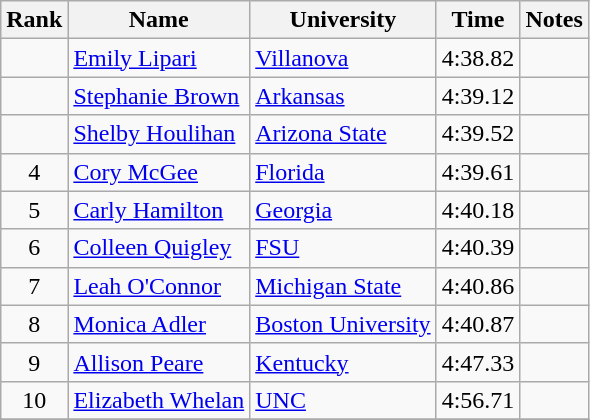<table class="wikitable sortable" style="text-align:center">
<tr>
<th>Rank</th>
<th>Name</th>
<th>University</th>
<th>Time</th>
<th>Notes</th>
</tr>
<tr>
<td></td>
<td align=left><a href='#'>Emily Lipari</a></td>
<td align=left><a href='#'>Villanova</a></td>
<td>4:38.82</td>
<td></td>
</tr>
<tr>
<td></td>
<td align=left><a href='#'>Stephanie Brown</a></td>
<td align=left><a href='#'>Arkansas</a></td>
<td>4:39.12</td>
<td></td>
</tr>
<tr>
<td></td>
<td align=left><a href='#'>Shelby Houlihan</a></td>
<td align=left><a href='#'>Arizona State</a></td>
<td>4:39.52</td>
<td></td>
</tr>
<tr>
<td>4</td>
<td align=left><a href='#'>Cory McGee</a></td>
<td align=left><a href='#'>Florida</a></td>
<td>4:39.61</td>
<td></td>
</tr>
<tr>
<td>5</td>
<td align=left><a href='#'>Carly Hamilton</a></td>
<td align=left><a href='#'>Georgia</a></td>
<td>4:40.18</td>
<td></td>
</tr>
<tr>
<td>6</td>
<td align=left><a href='#'>Colleen Quigley</a></td>
<td align=left><a href='#'>FSU</a></td>
<td>4:40.39</td>
<td></td>
</tr>
<tr>
<td>7</td>
<td align=left><a href='#'>Leah O'Connor</a></td>
<td align=left><a href='#'>Michigan State</a></td>
<td>4:40.86</td>
<td></td>
</tr>
<tr>
<td>8</td>
<td align=left><a href='#'>Monica Adler</a></td>
<td align=left><a href='#'>Boston University</a></td>
<td>4:40.87</td>
<td></td>
</tr>
<tr>
<td>9</td>
<td align=left><a href='#'>Allison Peare</a></td>
<td align=left><a href='#'>Kentucky</a></td>
<td>4:47.33</td>
<td></td>
</tr>
<tr>
<td>10</td>
<td align="left"><a href='#'>Elizabeth Whelan</a> </td>
<td align=left><a href='#'>UNC</a></td>
<td>4:56.71</td>
<td></td>
</tr>
<tr>
</tr>
</table>
